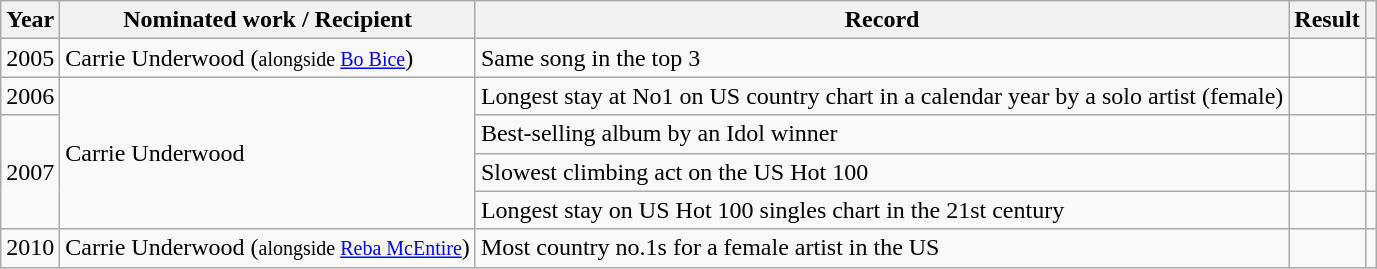<table class="wikitable">
<tr>
<th>Year</th>
<th>Nominated work / Recipient</th>
<th>Record</th>
<th>Result</th>
<th></th>
</tr>
<tr>
<td>2005</td>
<td>Carrie Underwood (<small>alongside <a href='#'>Bo Bice</a></small>)</td>
<td>Same song in the top 3</td>
<td></td>
<td style="text-align:center;"></td>
</tr>
<tr>
<td>2006</td>
<td rowspan="4">Carrie Underwood</td>
<td>Longest stay at No1 on US country chart in a calendar year by a solo artist (female)</td>
<td></td>
<td style="text-align:center;"></td>
</tr>
<tr>
<td rowspan="3">2007</td>
<td>Best-selling album by an Idol winner</td>
<td></td>
<td style="text-align:center;"></td>
</tr>
<tr>
<td>Slowest climbing act on the US Hot 100</td>
<td></td>
<td style="text-align:center;"></td>
</tr>
<tr>
<td>Longest stay on US Hot 100 singles chart in the 21st century</td>
<td></td>
<td style="text-align:center;"></td>
</tr>
<tr>
<td>2010</td>
<td>Carrie Underwood (<small>alongside <a href='#'>Reba McEntire</a></small>)</td>
<td>Most country no.1s for a female artist in the US</td>
<td></td>
<td style="text-align:center;"></td>
</tr>
</table>
